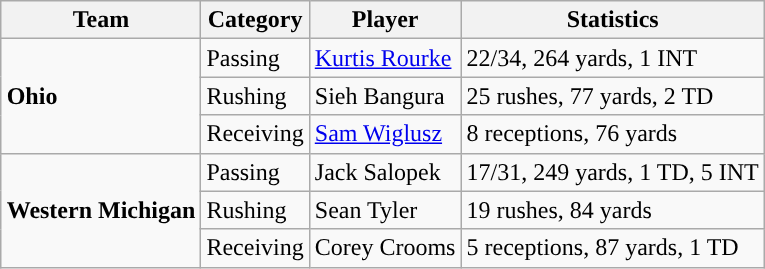<table class="wikitable" style="float: right;">
<tr>
<th>Team</th>
<th>Category</th>
<th>Player</th>
<th>Statistics</th>
</tr>
<tr>
<td rowspan=3><strong>Ohio</strong></td>
<td>Passing</td>
<td><a href='#'>Kurtis Rourke</a></td>
<td>22/34, 264 yards, 1 INT</td>
</tr>
<tr>
<td>Rushing</td>
<td>Sieh Bangura</td>
<td>25 rushes, 77 yards, 2 TD</td>
</tr>
<tr>
<td>Receiving</td>
<td><a href='#'>Sam Wiglusz</a></td>
<td>8 receptions, 76 yards</td>
</tr>
<tr>
<td rowspan=3><strong>Western Michigan</strong></td>
<td>Passing</td>
<td>Jack Salopek</td>
<td>17/31, 249 yards, 1 TD, 5 INT</td>
</tr>
<tr>
<td>Rushing</td>
<td>Sean Tyler</td>
<td>19 rushes, 84 yards</td>
</tr>
<tr>
<td>Receiving</td>
<td>Corey Crooms</td>
<td>5 receptions, 87 yards, 1 TD</td>
</tr>
</table>
